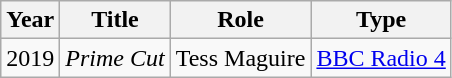<table class="wikitable">
<tr>
<th>Year</th>
<th>Title</th>
<th>Role</th>
<th>Type</th>
</tr>
<tr>
<td>2019</td>
<td><em>Prime Cut</em></td>
<td>Tess Maguire</td>
<td><a href='#'>BBC Radio 4</a></td>
</tr>
</table>
